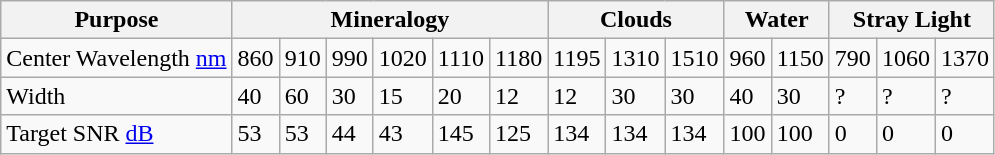<table class="wikitable">
<tr>
<th>Purpose</th>
<th colspan="6">Mineralogy</th>
<th colspan="3">Clouds</th>
<th colspan="2">Water</th>
<th colspan="3">Stray Light</th>
</tr>
<tr>
<td>Center Wavelength <a href='#'>nm</a></td>
<td>860</td>
<td>910</td>
<td>990</td>
<td>1020</td>
<td>1110</td>
<td>1180</td>
<td>1195</td>
<td>1310</td>
<td>1510</td>
<td>960</td>
<td>1150</td>
<td>790</td>
<td>1060</td>
<td>1370</td>
</tr>
<tr>
<td>Width</td>
<td>40</td>
<td>60</td>
<td>30</td>
<td>15</td>
<td>20</td>
<td>12</td>
<td>12</td>
<td>30</td>
<td>30</td>
<td>40</td>
<td>30</td>
<td>?</td>
<td>?</td>
<td>?</td>
</tr>
<tr>
<td>Target SNR <a href='#'>dB</a></td>
<td>53</td>
<td>53</td>
<td>44</td>
<td>43</td>
<td>145</td>
<td>125</td>
<td>134</td>
<td>134</td>
<td>134</td>
<td>100</td>
<td>100</td>
<td>0</td>
<td>0</td>
<td>0</td>
</tr>
</table>
